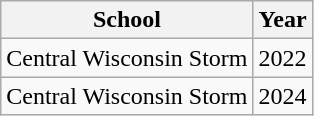<table class="wikitable">
<tr>
<th>School</th>
<th>Year</th>
</tr>
<tr>
<td>Central Wisconsin Storm</td>
<td>2022</td>
</tr>
<tr>
<td>Central Wisconsin Storm</td>
<td>2024</td>
</tr>
</table>
